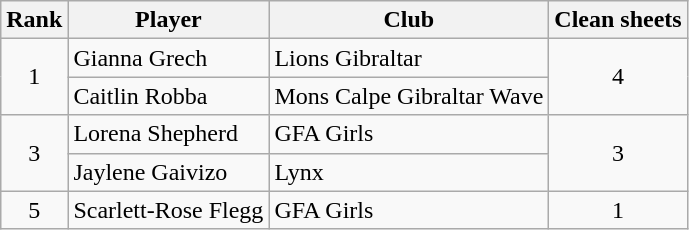<table class="wikitable" style="text-align:center">
<tr>
<th>Rank</th>
<th>Player</th>
<th>Club</th>
<th>Clean sheets</th>
</tr>
<tr>
<td rowspan=2>1</td>
<td align="left"> Gianna Grech</td>
<td align="left">Lions Gibraltar</td>
<td rowspan=2>4</td>
</tr>
<tr>
<td align="left"> Caitlin Robba</td>
<td align="left">Mons Calpe Gibraltar Wave</td>
</tr>
<tr>
<td rowspan=2>3</td>
<td align="left"> Lorena Shepherd</td>
<td align="left">GFA Girls</td>
<td rowspan=2>3</td>
</tr>
<tr>
<td align="left"> Jaylene Gaivizo</td>
<td align="left">Lynx</td>
</tr>
<tr>
<td rowspan=1>5</td>
<td align="left"> Scarlett-Rose Flegg</td>
<td align="left">GFA Girls</td>
<td rowspan=1>1</td>
</tr>
</table>
